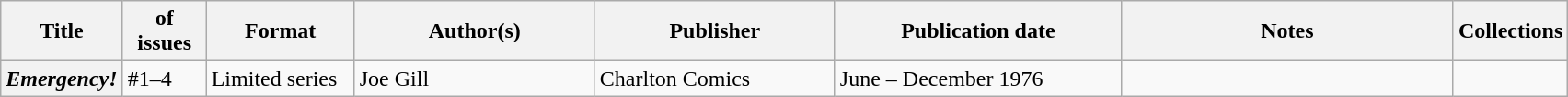<table class="wikitable">
<tr>
<th>Title</th>
<th style="width:40pt"> of issues</th>
<th style="width:75pt">Format</th>
<th style="width:125pt">Author(s)</th>
<th style="width:125pt">Publisher</th>
<th style="width:150pt">Publication date</th>
<th style="width:175pt">Notes</th>
<th>Collections</th>
</tr>
<tr>
<th><em>Emergency!</em></th>
<td>#1–4</td>
<td>Limited series</td>
<td>Joe Gill</td>
<td>Charlton Comics</td>
<td>June – December 1976</td>
<td></td>
<td></td>
</tr>
</table>
